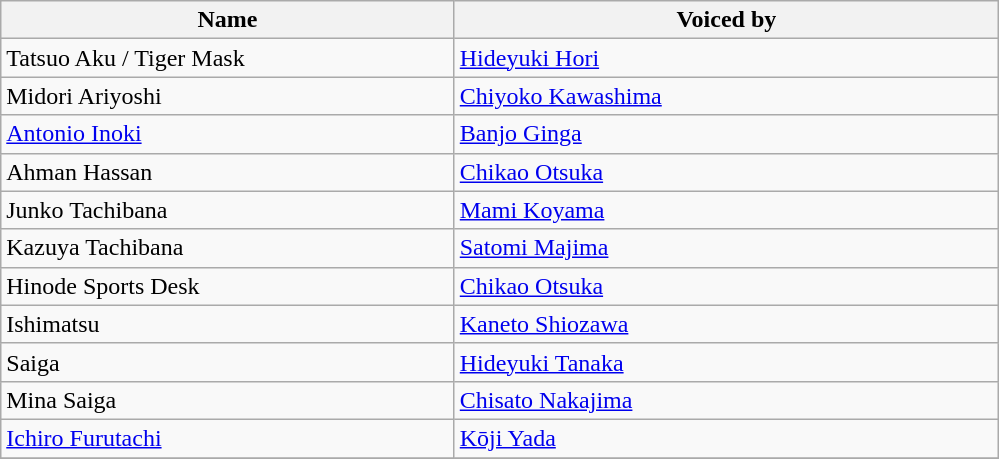<table class="wikitable sortable">
<tr>
<th width=25%>Name</th>
<th width=30%>Voiced by</th>
</tr>
<tr>
<td>Tatsuo Aku / Tiger Mask</td>
<td><a href='#'>Hideyuki Hori</a></td>
</tr>
<tr>
<td>Midori Ariyoshi</td>
<td><a href='#'>Chiyoko Kawashima</a></td>
</tr>
<tr>
<td><a href='#'>Antonio Inoki</a></td>
<td><a href='#'>Banjo Ginga</a></td>
</tr>
<tr>
<td>Ahman Hassan</td>
<td><a href='#'>Chikao Otsuka</a></td>
</tr>
<tr>
<td>Junko Tachibana</td>
<td><a href='#'>Mami Koyama</a></td>
</tr>
<tr>
<td>Kazuya Tachibana</td>
<td><a href='#'>Satomi Majima</a></td>
</tr>
<tr>
<td>Hinode Sports Desk</td>
<td><a href='#'>Chikao Otsuka</a></td>
</tr>
<tr>
<td>Ishimatsu</td>
<td><a href='#'>Kaneto Shiozawa</a></td>
</tr>
<tr>
<td>Saiga</td>
<td><a href='#'>Hideyuki Tanaka</a></td>
</tr>
<tr>
<td>Mina Saiga</td>
<td><a href='#'>Chisato Nakajima</a></td>
</tr>
<tr>
<td><a href='#'>Ichiro Furutachi</a></td>
<td><a href='#'>Kōji Yada</a></td>
</tr>
<tr>
</tr>
</table>
